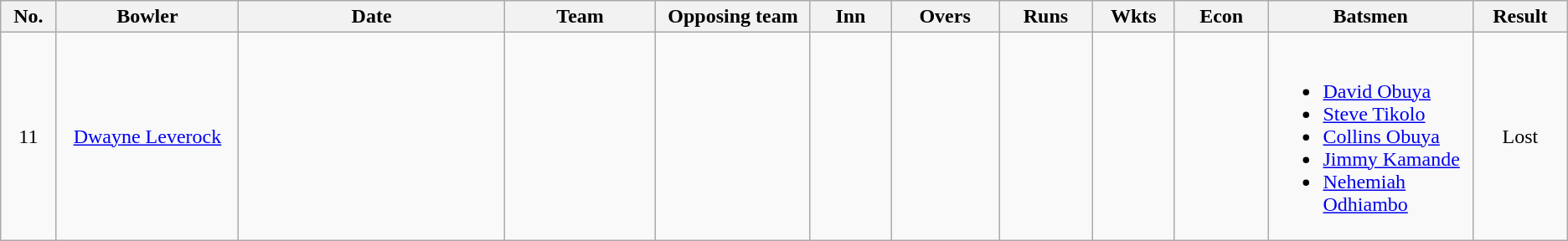<table class="wikitable sortable" style="font-size: 100%">
<tr align=center>
<th scope="col" width="38">No.</th>
<th scope="col" width="145">Bowler</th>
<th scope="col" width="220">Date</th>
<th scope="col" width="120">Team</th>
<th scope="col" width="120">Opposing team</th>
<th scope="col" width="60">Inn</th>
<th scope="col" width="82">Overs</th>
<th scope="col" width="70">Runs</th>
<th scope="col" width="60">Wkts</th>
<th scope="col" width="70">Econ</th>
<th scope="col" width="160" class="unsortable">Batsmen</th>
<th scope="col" width="70">Result</th>
</tr>
<tr align=center>
<td scope="row">11</td>
<td><a href='#'>Dwayne Leverock</a></td>
<td></td>
<td></td>
<td></td>
<td></td>
<td></td>
<td></td>
<td></td>
<td></td>
<td align=left><br><ul><li><a href='#'>David Obuya</a></li><li><a href='#'>Steve Tikolo</a></li><li><a href='#'>Collins Obuya</a></li><li><a href='#'>Jimmy Kamande</a></li><li><a href='#'>Nehemiah Odhiambo</a></li></ul></td>
<td>Lost </td>
</tr>
</table>
